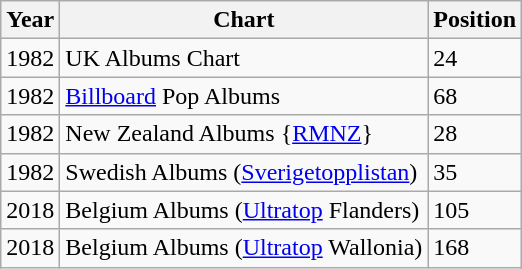<table class="wikitable">
<tr>
<th align="left">Year</th>
<th align="left">Chart</th>
<th align="left">Position</th>
</tr>
<tr>
<td align="left">1982</td>
<td align="left">UK Albums Chart</td>
<td align="left">24</td>
</tr>
<tr>
<td align="left">1982</td>
<td align="left"><a href='#'>Billboard</a> Pop Albums</td>
<td align="left">68</td>
</tr>
<tr>
<td align="left">1982</td>
<td align="left">New Zealand Albums {<a href='#'>RMNZ</a>}</td>
<td align="left">28</td>
</tr>
<tr>
<td align="left">1982</td>
<td align="left">Swedish Albums (<a href='#'>Sverigetopplistan</a>)</td>
<td align="left">35</td>
</tr>
<tr>
<td align="left">2018</td>
<td align="left">Belgium Albums (<a href='#'>Ultratop</a> Flanders)</td>
<td align="left">105</td>
</tr>
<tr>
<td align="left">2018</td>
<td align="left">Belgium Albums (<a href='#'>Ultratop</a> Wallonia)</td>
<td align="left">168</td>
</tr>
</table>
